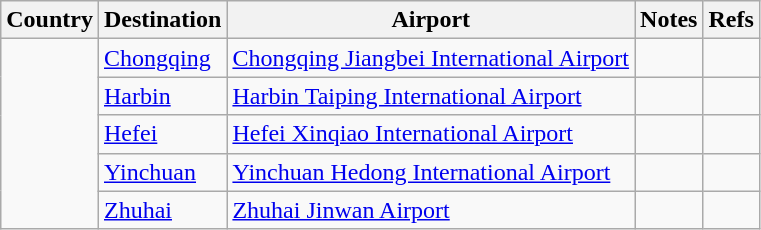<table class="wikitable sortable">
<tr>
<th>Country</th>
<th>Destination</th>
<th>Airport</th>
<th>Notes</th>
<th>Refs</th>
</tr>
<tr>
<td rowspan=5></td>
<td><a href='#'>Chongqing</a></td>
<td><a href='#'>Chongqing Jiangbei International Airport</a></td>
<td></td>
<td align=center></td>
</tr>
<tr>
<td><a href='#'>Harbin</a></td>
<td><a href='#'>Harbin Taiping International Airport</a></td>
<td></td>
<td align=center></td>
</tr>
<tr>
<td><a href='#'>Hefei</a></td>
<td><a href='#'>Hefei Xinqiao International Airport</a></td>
<td></td>
<td align=center></td>
</tr>
<tr>
<td><a href='#'>Yinchuan</a></td>
<td><a href='#'>Yinchuan Hedong International Airport</a></td>
<td></td>
<td align=center></td>
</tr>
<tr>
<td><a href='#'>Zhuhai</a></td>
<td><a href='#'>Zhuhai Jinwan Airport</a></td>
<td></td>
<td align=center></td>
</tr>
</table>
